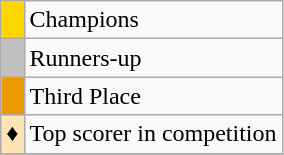<table class="wikitable">
<tr>
<td style="background:gold"></td>
<td>Champions</td>
</tr>
<tr>
<td style="background:silver"></td>
<td>Runners-up</td>
</tr>
<tr>
<td style="background:#e90"></td>
<td>Third Place</td>
</tr>
<tr>
<td style="background:#FFE4B5; text-align:center">♦</td>
<td>Top scorer in competition</td>
</tr>
<tr>
</tr>
</table>
